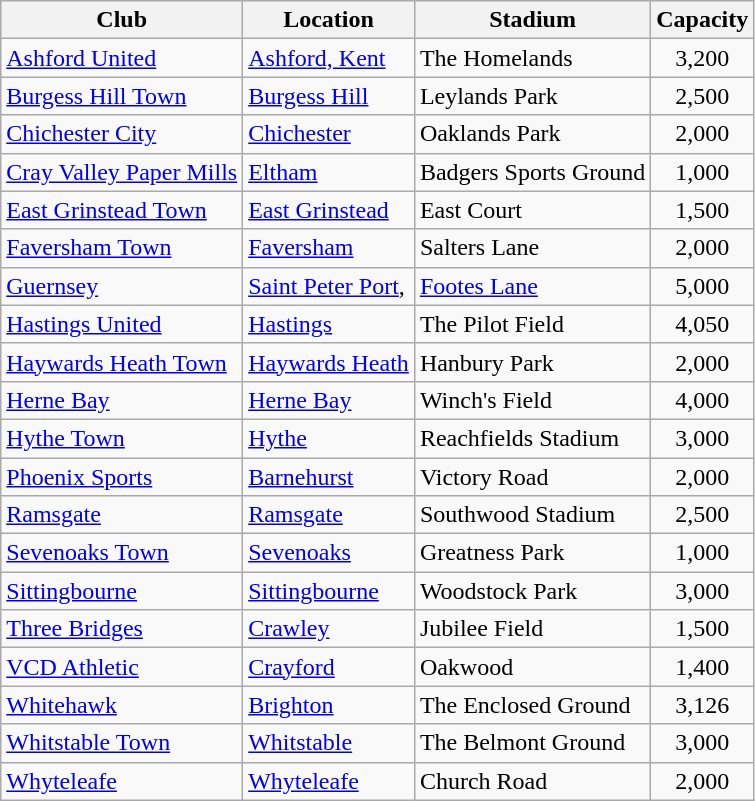<table class="wikitable sortable">
<tr>
<th>Club</th>
<th>Location</th>
<th>Stadium</th>
<th>Capacity</th>
</tr>
<tr>
<td><a href='#'>Ashford United</a></td>
<td><a href='#'>Ashford, Kent</a></td>
<td>The Homelands</td>
<td align="center">3,200</td>
</tr>
<tr>
<td><a href='#'>Burgess Hill Town</a></td>
<td><a href='#'>Burgess Hill</a></td>
<td>Leylands Park</td>
<td align="center">2,500</td>
</tr>
<tr>
<td><a href='#'>Chichester City</a></td>
<td><a href='#'>Chichester</a></td>
<td>Oaklands Park</td>
<td align="center">2,000</td>
</tr>
<tr>
<td><a href='#'>Cray Valley Paper Mills</a></td>
<td><a href='#'>Eltham</a></td>
<td>Badgers Sports Ground</td>
<td align="center">1,000</td>
</tr>
<tr>
<td><a href='#'>East Grinstead Town</a></td>
<td><a href='#'>East Grinstead</a></td>
<td>East Court</td>
<td align="center">1,500</td>
</tr>
<tr>
<td><a href='#'>Faversham Town</a></td>
<td><a href='#'>Faversham</a></td>
<td>Salters Lane</td>
<td align="center">2,000</td>
</tr>
<tr>
<td><a href='#'>Guernsey</a></td>
<td><a href='#'>Saint Peter Port</a>, </td>
<td><a href='#'>Footes Lane</a></td>
<td align="center">5,000</td>
</tr>
<tr>
<td><a href='#'>Hastings United</a></td>
<td><a href='#'>Hastings</a></td>
<td>The Pilot Field</td>
<td align="center">4,050</td>
</tr>
<tr>
<td><a href='#'>Haywards Heath Town</a></td>
<td><a href='#'>Haywards Heath</a></td>
<td>Hanbury Park</td>
<td align="center">2,000</td>
</tr>
<tr>
<td><a href='#'>Herne Bay</a></td>
<td><a href='#'>Herne Bay</a></td>
<td>Winch's Field</td>
<td align="center">4,000</td>
</tr>
<tr>
<td><a href='#'>Hythe Town</a></td>
<td><a href='#'>Hythe</a></td>
<td>Reachfields Stadium</td>
<td align="center">3,000</td>
</tr>
<tr>
<td><a href='#'>Phoenix Sports</a></td>
<td><a href='#'>Barnehurst</a></td>
<td>Victory Road</td>
<td align="center">2,000</td>
</tr>
<tr>
<td><a href='#'>Ramsgate</a></td>
<td><a href='#'>Ramsgate</a></td>
<td>Southwood Stadium</td>
<td align="center">2,500</td>
</tr>
<tr>
<td><a href='#'>Sevenoaks Town</a></td>
<td><a href='#'>Sevenoaks</a></td>
<td>Greatness Park</td>
<td align="center">1,000</td>
</tr>
<tr>
<td><a href='#'>Sittingbourne</a></td>
<td><a href='#'>Sittingbourne</a></td>
<td>Woodstock Park</td>
<td align="center">3,000</td>
</tr>
<tr>
<td><a href='#'>Three Bridges</a></td>
<td><a href='#'>Crawley</a> </td>
<td>Jubilee Field</td>
<td align="center">1,500</td>
</tr>
<tr>
<td><a href='#'>VCD Athletic</a></td>
<td><a href='#'>Crayford</a></td>
<td>Oakwood</td>
<td align="center">1,400</td>
</tr>
<tr>
<td><a href='#'>Whitehawk</a></td>
<td><a href='#'>Brighton</a> </td>
<td>The Enclosed Ground</td>
<td align="center">3,126</td>
</tr>
<tr>
<td><a href='#'>Whitstable Town</a></td>
<td><a href='#'>Whitstable</a></td>
<td>The Belmont Ground</td>
<td align="center">3,000</td>
</tr>
<tr>
<td><a href='#'>Whyteleafe</a></td>
<td><a href='#'>Whyteleafe</a></td>
<td>Church Road</td>
<td align="center">2,000</td>
</tr>
</table>
